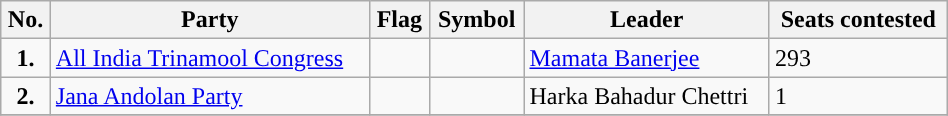<table class="wikitable sortable" width="50%">
<tr>
<th>No.</th>
<th>Party</th>
<th>Flag</th>
<th>Symbol</th>
<th>Leader</th>
<th>Seats contested</th>
</tr>
<tr>
<td style="text-align:center; background:"><strong>1.</strong></td>
<td><a href='#'>All India Trinamool Congress</a></td>
<td></td>
<td></td>
<td><a href='#'>Mamata Banerjee</a></td>
<td>293</td>
</tr>
<tr>
<td style="text-align:center;"><strong>2.</strong></td>
<td><a href='#'>Jana Andolan Party</a></td>
<td></td>
<td></td>
<td>Harka Bahadur Chettri</td>
<td>1</td>
</tr>
<tr>
</tr>
</table>
